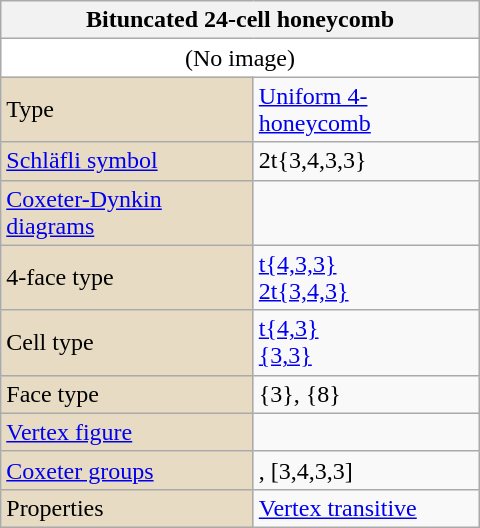<table class="wikitable" align="right" style="margin-left:10px" width="320">
<tr>
<th bgcolor=#e7dcc3 colspan=2>Bituncated 24-cell honeycomb</th>
</tr>
<tr>
<td bgcolor=#ffffff align=center colspan=2>(No image)</td>
</tr>
<tr>
<td bgcolor=#e7dcc3>Type</td>
<td><a href='#'>Uniform 4-honeycomb</a></td>
</tr>
<tr>
<td bgcolor=#e7dcc3><a href='#'>Schläfli symbol</a></td>
<td>2t{3,4,3,3}</td>
</tr>
<tr>
<td bgcolor=#e7dcc3><a href='#'>Coxeter-Dynkin diagrams</a></td>
<td><br></td>
</tr>
<tr>
<td bgcolor=#e7dcc3>4-face type</td>
<td><a href='#'>t{4,3,3}</a><br><a href='#'>2t{3,4,3}</a></td>
</tr>
<tr>
<td bgcolor=#e7dcc3>Cell type</td>
<td><a href='#'>t{4,3}</a><br><a href='#'>{3,3}</a></td>
</tr>
<tr>
<td bgcolor=#e7dcc3>Face type</td>
<td>{3}, {8}</td>
</tr>
<tr>
<td bgcolor=#e7dcc3><a href='#'>Vertex figure</a></td>
<td></td>
</tr>
<tr>
<td bgcolor=#e7dcc3><a href='#'>Coxeter groups</a></td>
<td>, [3,4,3,3]</td>
</tr>
<tr>
<td bgcolor=#e7dcc3>Properties</td>
<td><a href='#'>Vertex transitive</a></td>
</tr>
</table>
